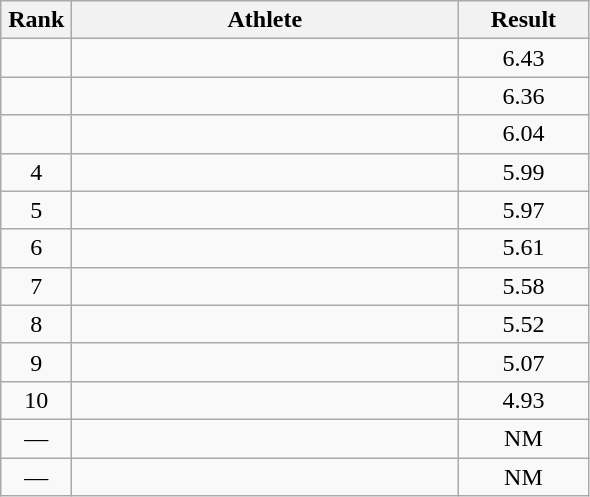<table class=wikitable style="text-align:center">
<tr>
<th width=40>Rank</th>
<th width=250>Athlete</th>
<th width=80>Result</th>
</tr>
<tr>
<td></td>
<td align=left></td>
<td>6.43</td>
</tr>
<tr>
<td></td>
<td align=left></td>
<td>6.36</td>
</tr>
<tr>
<td></td>
<td align=left></td>
<td>6.04</td>
</tr>
<tr>
<td>4</td>
<td align=left></td>
<td>5.99</td>
</tr>
<tr>
<td>5</td>
<td align=left></td>
<td>5.97</td>
</tr>
<tr>
<td>6</td>
<td align=left></td>
<td>5.61</td>
</tr>
<tr>
<td>7</td>
<td align=left></td>
<td>5.58</td>
</tr>
<tr>
<td>8</td>
<td align=left></td>
<td>5.52</td>
</tr>
<tr>
<td>9</td>
<td align=left></td>
<td>5.07</td>
</tr>
<tr>
<td>10</td>
<td align=left></td>
<td>4.93</td>
</tr>
<tr>
<td>—</td>
<td align=left></td>
<td>NM</td>
</tr>
<tr>
<td>—</td>
<td align=left></td>
<td>NM</td>
</tr>
</table>
